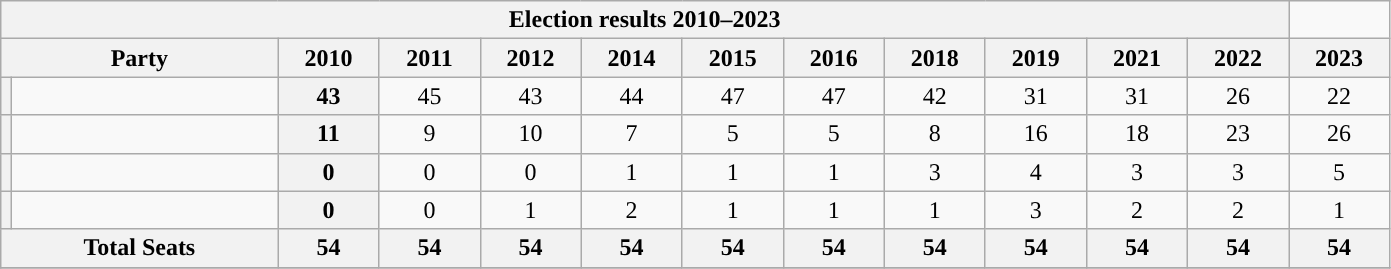<table class="wikitable" style="">
<tr>
<th colspan="12">Election results 2010–2023</th>
</tr>
<tr>
<th colspan="2">Party</th>
<th align="center">2010</th>
<th style="width: 50px">2011</th>
<th style="width: 50px">2012</th>
<th style="width: 50px">2014</th>
<th style="width: 50px">2015</th>
<th style="width: 50px">2016</th>
<th style="width: 50px">2018</th>
<th style="width: 50px">2019</th>
<th style="width: 50px">2021</th>
<th style="width: 50px">2022</th>
<th style="width: 50px">2023</th>
</tr>
<tr>
<th style="background-color: "></th>
<td style="width: 170px"><a href='#'></a></td>
<th align="center">43</th>
<td align="center">45</td>
<td align="center">43</td>
<td align="center">44</td>
<td align="center">47</td>
<td align="center">47</td>
<td align="center">42</td>
<td align="center">31</td>
<td align="center">31</td>
<td align="center">26</td>
<td align="center">22</td>
</tr>
<tr>
<th style="background-color: "></th>
<td style="width: 170px"><a href='#'></a></td>
<th align="center">11</th>
<td align="center">9</td>
<td align="center">10</td>
<td align="center">7</td>
<td align="center">5</td>
<td align="center">5</td>
<td align="center">8</td>
<td align="center">16</td>
<td align="center">18</td>
<td align="center">23</td>
<td align="center">26</td>
</tr>
<tr>
<th style="background-color: "></th>
<td style="width: 170px"><a href='#'></a></td>
<th align="center">0</th>
<td align="center">0</td>
<td align="center">0</td>
<td align="center">1</td>
<td align="center">1</td>
<td align="center">1</td>
<td align="center">3</td>
<td align="center">4</td>
<td align="center">3</td>
<td align="center">3</td>
<td align="center">5</td>
</tr>
<tr>
<th style="background-color: "></th>
<td style="width: 170px"></td>
<th align="center">0</th>
<td align="center">0</td>
<td align="center">1</td>
<td align="center">2</td>
<td align="center">1</td>
<td align="center">1</td>
<td align="center">1</td>
<td align="center">3</td>
<td align="center">2</td>
<td align="center">2</td>
<td align="center">1</td>
</tr>
<tr>
<th colspan="2">Total Seats</th>
<th style="width: 60px">54</th>
<th style="width: 60px">54</th>
<th style="width: 60px">54</th>
<th style="width: 60px">54</th>
<th style="width: 60px">54</th>
<th style="width: 60px">54</th>
<th style="width: 60px">54</th>
<th style="width: 60px">54</th>
<th style="width: 60px">54</th>
<th style="width: 60px">54</th>
<th style="width: 60px">54</th>
</tr>
<tr>
</tr>
</table>
